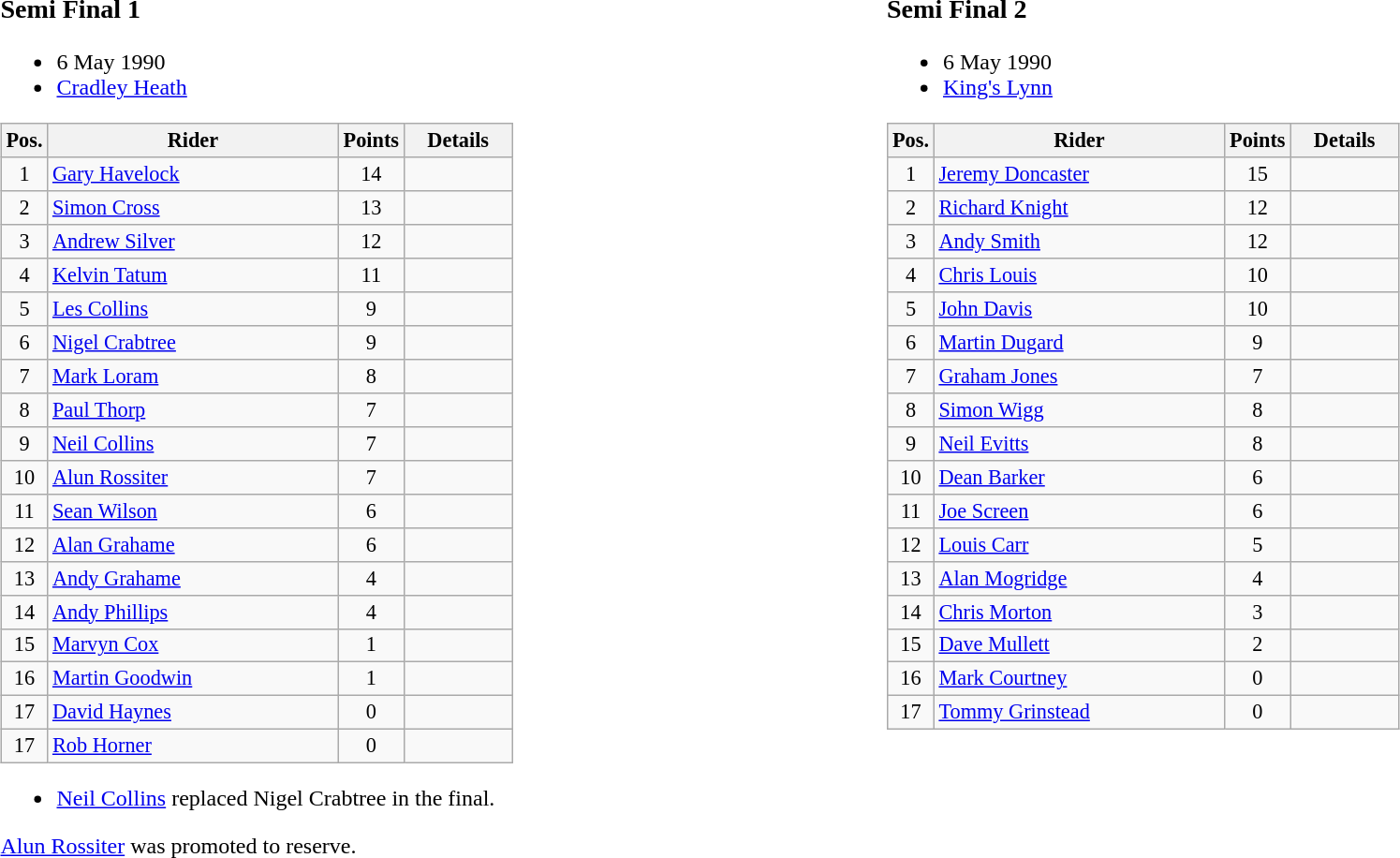<table width=100%>
<tr>
<td width=50% valign=top><br><h3>Semi Final 1</h3><ul><li>6 May 1990</li><li> <a href='#'>Cradley Heath</a></li></ul><table class=wikitable style="font-size:93%;">
<tr>
<th width=25px>Pos.</th>
<th width=200px>Rider</th>
<th width=40px>Points</th>
<th width=70px>Details</th>
</tr>
<tr align=center >
<td>1</td>
<td align=left><a href='#'>Gary Havelock</a></td>
<td>14</td>
<td></td>
</tr>
<tr align=center >
<td>2</td>
<td align=left><a href='#'>Simon Cross</a></td>
<td>13</td>
<td></td>
</tr>
<tr align=center >
<td>3</td>
<td align=left><a href='#'>Andrew Silver</a></td>
<td>12</td>
<td></td>
</tr>
<tr align=center >
<td>4</td>
<td align=left><a href='#'>Kelvin Tatum</a></td>
<td>11</td>
<td></td>
</tr>
<tr align=center >
<td>5</td>
<td align=left><a href='#'>Les Collins</a></td>
<td>9</td>
<td></td>
</tr>
<tr align=center>
<td>6</td>
<td align=left><a href='#'>Nigel Crabtree</a></td>
<td>9</td>
<td></td>
</tr>
<tr align=center >
<td>7</td>
<td align=left><a href='#'>Mark Loram</a></td>
<td>8</td>
<td></td>
</tr>
<tr align=center >
<td>8</td>
<td align=left><a href='#'>Paul Thorp</a></td>
<td>7</td>
<td></td>
</tr>
<tr align=center >
<td>9</td>
<td align=left><a href='#'>Neil Collins</a></td>
<td>7</td>
<td></td>
</tr>
<tr align=center >
<td>10</td>
<td align=left><a href='#'>Alun Rossiter</a></td>
<td>7</td>
<td></td>
</tr>
<tr align=center>
<td>11</td>
<td align=left><a href='#'>Sean Wilson</a></td>
<td>6</td>
<td></td>
</tr>
<tr align=center>
<td>12</td>
<td align=left><a href='#'>Alan Grahame</a></td>
<td>6</td>
<td></td>
</tr>
<tr align=center>
<td>13</td>
<td align=left><a href='#'>Andy Grahame</a></td>
<td>4</td>
<td></td>
</tr>
<tr align=center>
<td>14</td>
<td align=left><a href='#'>Andy Phillips</a></td>
<td>4</td>
<td></td>
</tr>
<tr align=center>
<td>15</td>
<td align=left><a href='#'>Marvyn Cox</a></td>
<td>1</td>
<td></td>
</tr>
<tr align=center>
<td>16</td>
<td align=left><a href='#'>Martin Goodwin</a></td>
<td>1</td>
<td></td>
</tr>
<tr align=center>
<td>17</td>
<td align=left><a href='#'>David Haynes</a></td>
<td>0</td>
<td></td>
</tr>
<tr align=center>
<td>17</td>
<td align=left><a href='#'>Rob Horner</a></td>
<td>0</td>
<td></td>
</tr>
</table>
<ul><li><a href='#'>Neil Collins</a> replaced Nigel Crabtree in the final.</li></ul><a href='#'>Alun Rossiter</a> was promoted to reserve.</td>
<td width=50% valign=top><br><h3>Semi Final 2</h3><ul><li>6 May 1990</li><li> <a href='#'>King's Lynn</a></li></ul><table class=wikitable style="font-size:93%;">
<tr>
<th width=25px>Pos.</th>
<th width=200px>Rider</th>
<th width=40px>Points</th>
<th width=70px>Details</th>
</tr>
<tr align=center >
<td>1</td>
<td align=left><a href='#'>Jeremy Doncaster</a></td>
<td>15</td>
<td></td>
</tr>
<tr align=center >
<td>2</td>
<td align=left><a href='#'>Richard Knight</a></td>
<td>12</td>
<td></td>
</tr>
<tr align=center >
<td>3</td>
<td align=left><a href='#'>Andy Smith</a></td>
<td>12</td>
<td></td>
</tr>
<tr align=center >
<td>4</td>
<td align=left><a href='#'>Chris Louis</a></td>
<td>10</td>
<td></td>
</tr>
<tr align=center >
<td>5</td>
<td align=left><a href='#'>John Davis</a></td>
<td>10</td>
<td></td>
</tr>
<tr align=center >
<td>6</td>
<td align=left><a href='#'>Martin Dugard</a></td>
<td>9</td>
<td></td>
</tr>
<tr align=center >
<td>7</td>
<td align=left><a href='#'>Graham Jones</a></td>
<td>7</td>
<td></td>
</tr>
<tr align=center >
<td>8</td>
<td align=left><a href='#'>Simon Wigg</a></td>
<td>8</td>
<td></td>
</tr>
<tr align=center >
<td>9</td>
<td align=left><a href='#'>Neil Evitts</a></td>
<td>8</td>
<td></td>
</tr>
<tr align=center>
<td>10</td>
<td align=left><a href='#'>Dean Barker</a></td>
<td>6</td>
<td></td>
</tr>
<tr align=center>
<td>11</td>
<td align=left><a href='#'>Joe Screen</a></td>
<td>6</td>
<td></td>
</tr>
<tr align=center>
<td>12</td>
<td align=left><a href='#'>Louis Carr</a></td>
<td>5</td>
<td></td>
</tr>
<tr align=center>
<td>13</td>
<td align=left><a href='#'>Alan Mogridge</a></td>
<td>4</td>
<td></td>
</tr>
<tr align=center>
<td>14</td>
<td align=left><a href='#'>Chris Morton</a></td>
<td>3</td>
<td></td>
</tr>
<tr align=center>
<td>15</td>
<td align=left><a href='#'>Dave Mullett</a></td>
<td>2</td>
<td></td>
</tr>
<tr align=center>
<td>16</td>
<td align=left><a href='#'>Mark Courtney</a></td>
<td>0</td>
<td></td>
</tr>
<tr align=center>
<td>17</td>
<td align=left><a href='#'>Tommy Grinstead</a></td>
<td>0</td>
<td></td>
</tr>
</table>
</td>
</tr>
<tr>
<td valign=top></td>
</tr>
</table>
